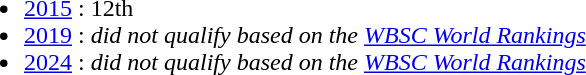<table border="0" cellpadding="2">
<tr valign="top">
<td><br><ul><li><a href='#'>2015</a> : 12th</li><li><a href='#'>2019</a> : <em>did not qualify based on the <a href='#'>WBSC World Rankings</a></em></li><li><a href='#'>2024</a> : <em>did not qualify based on the <a href='#'>WBSC World Rankings</a></em></li></ul></td>
</tr>
</table>
